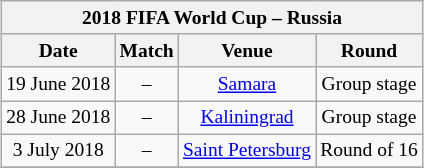<table class="wikitable" style="margin:1em auto 1em auto; text-align:center; font-size:small;">
<tr>
<th colspan="4">2018 FIFA World Cup – Russia</th>
</tr>
<tr>
<th>Date</th>
<th>Match</th>
<th>Venue</th>
<th>Round</th>
</tr>
<tr>
<td>19 June 2018</td>
<td> – </td>
<td><a href='#'>Samara</a></td>
<td>Group stage</td>
</tr>
<tr>
<td>28 June 2018</td>
<td> – </td>
<td><a href='#'>Kaliningrad</a></td>
<td>Group stage</td>
</tr>
<tr>
<td>3 July 2018</td>
<td> – </td>
<td><a href='#'>Saint Petersburg</a></td>
<td>Round of 16</td>
</tr>
<tr>
</tr>
</table>
